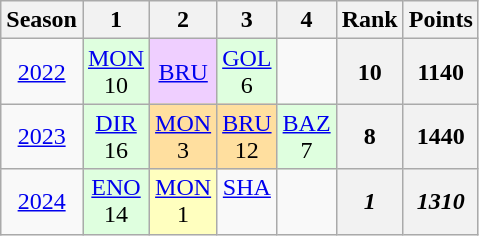<table class="wikitable" style="text-align:center;">
<tr>
<th>Season</th>
<th>1</th>
<th>2</th>
<th>3</th>
<th>4</th>
<th>Rank</th>
<th>Points</th>
</tr>
<tr>
<td><a href='#'>2022</a></td>
<td bgcolor="#dfffdf"><a href='#'>MON</a><br>10</td>
<td bgcolor="#efcfff"><a href='#'>BRU</a><br></td>
<td bgcolor="#dfffdf"><a href='#'>GOL</a><br>6</td>
<td></td>
<th>10</th>
<th>1140</th>
</tr>
<tr>
<td><a href='#'>2023</a></td>
<td bgcolor="#dfffdf"><a href='#'>DIR</a><br>16</td>
<td bgcolor="#ffdf9f"><a href='#'>MON</a><br>3</td>
<td bgcolor="#ffdf9f"><a href='#'>BRU</a><br>12</td>
<td bgcolor="#dfffdf"><a href='#'>BAZ</a><br>7</td>
<th>8</th>
<th>1440</th>
</tr>
<tr>
<td><a href='#'>2024</a></td>
<td bgcolor="#dfffdf"><a href='#'>ENO</a><br>14</td>
<td bgcolor="#ffffbf"><a href='#'>MON</a><br>1</td>
<td><a href='#'>SHA</a><br> </td>
<td></td>
<th><em>1</em></th>
<th><em>1310</em></th>
</tr>
</table>
